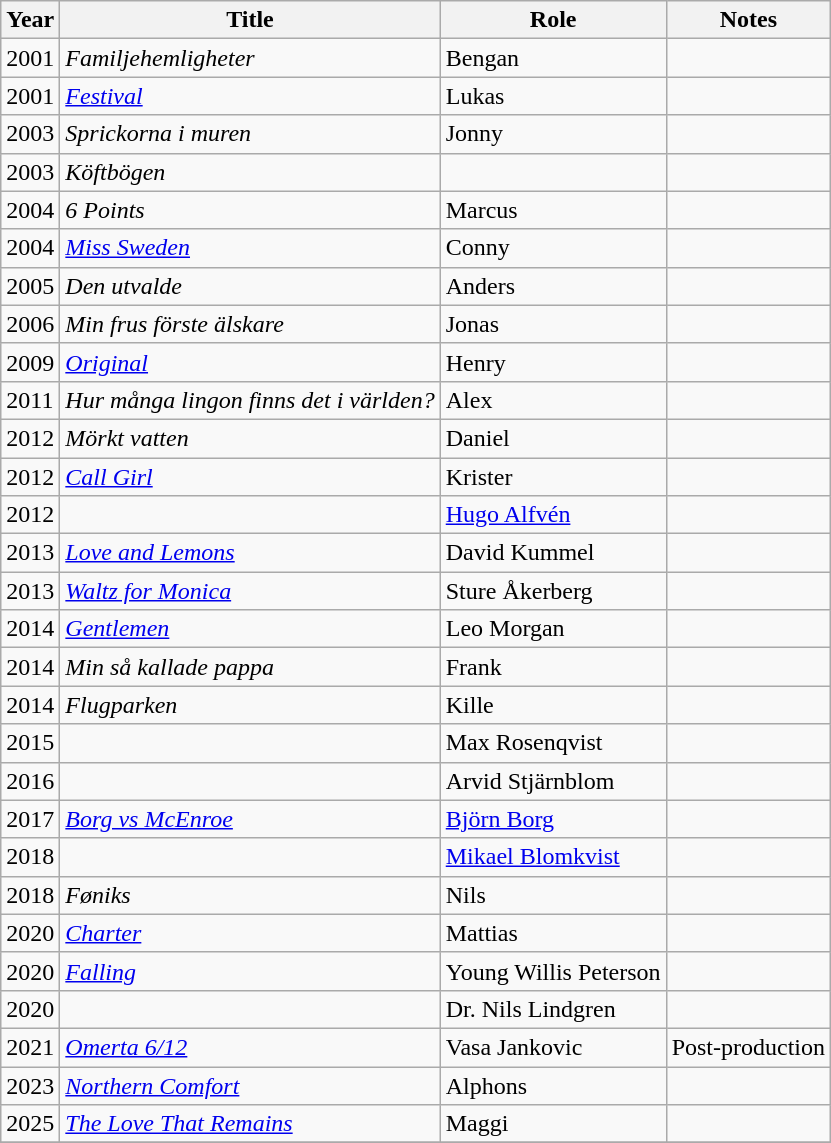<table class="wikitable sortable">
<tr>
<th>Year</th>
<th>Title</th>
<th>Role</th>
<th class="unsortable">Notes</th>
</tr>
<tr>
<td>2001</td>
<td><em>Familjehemligheter</em></td>
<td>Bengan</td>
<td></td>
</tr>
<tr>
<td>2001</td>
<td><em><a href='#'>Festival</a></em></td>
<td>Lukas</td>
<td></td>
</tr>
<tr>
<td>2003</td>
<td><em>Sprickorna i muren</em></td>
<td>Jonny</td>
<td></td>
</tr>
<tr>
<td>2003</td>
<td><em>Köftbögen</em></td>
<td></td>
<td></td>
</tr>
<tr>
<td>2004</td>
<td><em>6 Points</em></td>
<td>Marcus</td>
<td></td>
</tr>
<tr>
<td>2004</td>
<td><em><a href='#'>Miss Sweden</a></em></td>
<td>Conny</td>
<td></td>
</tr>
<tr>
<td>2005</td>
<td><em>Den utvalde</em></td>
<td>Anders</td>
<td></td>
</tr>
<tr>
<td>2006</td>
<td><em>Min frus förste älskare</em></td>
<td>Jonas</td>
<td></td>
</tr>
<tr>
<td>2009</td>
<td><em><a href='#'>Original</a></em></td>
<td>Henry</td>
<td></td>
</tr>
<tr>
<td>2011</td>
<td><em>Hur många lingon finns det i världen?</em></td>
<td>Alex</td>
<td></td>
</tr>
<tr>
<td>2012</td>
<td><em>Mörkt vatten</em></td>
<td>Daniel</td>
<td></td>
</tr>
<tr>
<td>2012</td>
<td><em><a href='#'>Call Girl</a></em></td>
<td>Krister</td>
<td></td>
</tr>
<tr>
<td>2012</td>
<td><em></em></td>
<td><a href='#'>Hugo Alfvén</a></td>
<td></td>
</tr>
<tr>
<td>2013</td>
<td><em><a href='#'>Love and Lemons</a></em></td>
<td>David Kummel</td>
<td></td>
</tr>
<tr>
<td>2013</td>
<td><em><a href='#'>Waltz for Monica</a></em></td>
<td>Sture Åkerberg</td>
<td></td>
</tr>
<tr>
<td>2014</td>
<td><em><a href='#'>Gentlemen</a></em></td>
<td>Leo Morgan</td>
<td></td>
</tr>
<tr>
<td>2014</td>
<td><em>Min så kallade pappa</em></td>
<td>Frank</td>
<td></td>
</tr>
<tr>
<td>2014</td>
<td><em>Flugparken</em></td>
<td>Kille</td>
<td></td>
</tr>
<tr>
<td>2015</td>
<td><em></em></td>
<td>Max Rosenqvist</td>
<td></td>
</tr>
<tr>
<td>2016</td>
<td><em></em></td>
<td>Arvid Stjärnblom</td>
<td></td>
</tr>
<tr>
<td>2017</td>
<td><em><a href='#'>Borg vs McEnroe</a></em></td>
<td><a href='#'>Björn Borg</a></td>
<td></td>
</tr>
<tr>
<td>2018</td>
<td><em></em></td>
<td><a href='#'>Mikael Blomkvist</a></td>
<td></td>
</tr>
<tr>
<td>2018</td>
<td><em>Føniks</em></td>
<td>Nils</td>
<td></td>
</tr>
<tr>
<td>2020</td>
<td><em><a href='#'>Charter</a></em></td>
<td>Mattias</td>
<td></td>
</tr>
<tr>
<td>2020</td>
<td><em><a href='#'>Falling</a></em></td>
<td>Young Willis Peterson</td>
<td></td>
</tr>
<tr>
<td>2020</td>
<td><em></em></td>
<td>Dr. Nils Lindgren</td>
<td></td>
</tr>
<tr>
<td>2021</td>
<td><em><a href='#'>Omerta 6/12</a></em></td>
<td>Vasa Jankovic</td>
<td>Post-production</td>
</tr>
<tr>
<td>2023</td>
<td><em><a href='#'>Northern Comfort</a></em></td>
<td>Alphons</td>
<td></td>
</tr>
<tr>
<td>2025</td>
<td><em><a href='#'>The Love That Remains</a></em></td>
<td>Maggi</td>
<td></td>
</tr>
<tr>
</tr>
</table>
